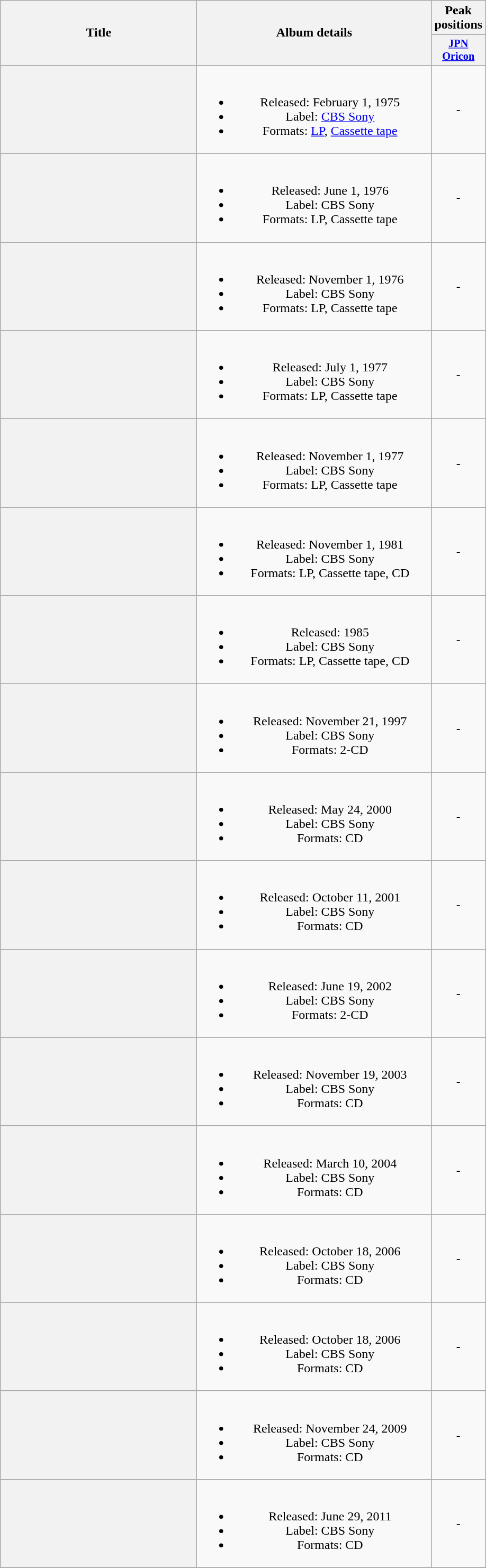<table class="wikitable plainrowheaders" style="text-align:center;">
<tr>
<th style="width:15em;" rowspan="2">Title</th>
<th style="width:18em;" rowspan="2">Album details</th>
<th colspan="1">Peak positions</th>
</tr>
<tr>
<th style="width:3em;font-size:85%"><a href='#'>JPN<br>Oricon</a><br></th>
</tr>
<tr>
<th scope="row"></th>
<td><br><ul><li>Released: February 1, 1975</li><li>Label: <a href='#'>CBS Sony</a></li><li>Formats: <a href='#'>LP</a>, <a href='#'>Cassette tape</a></li></ul></td>
<td>-</td>
</tr>
<tr>
<th scope="row"></th>
<td><br><ul><li>Released: June 1, 1976</li><li>Label: CBS Sony</li><li>Formats: LP, Cassette tape</li></ul></td>
<td>-</td>
</tr>
<tr>
<th scope="row"></th>
<td><br><ul><li>Released: November 1, 1976</li><li>Label: CBS Sony</li><li>Formats: LP, Cassette tape</li></ul></td>
<td>-</td>
</tr>
<tr>
<th scope="row"></th>
<td><br><ul><li>Released: July 1, 1977</li><li>Label: CBS Sony</li><li>Formats: LP, Cassette tape</li></ul></td>
<td>-</td>
</tr>
<tr>
<th scope="row"></th>
<td><br><ul><li>Released: November 1, 1977</li><li>Label: CBS Sony</li><li>Formats: LP, Cassette tape</li></ul></td>
<td>-</td>
</tr>
<tr>
<th scope="row"></th>
<td><br><ul><li>Released: November 1, 1981</li><li>Label: CBS Sony</li><li>Formats: LP, Cassette tape, CD</li></ul></td>
<td>-</td>
</tr>
<tr>
<th scope="row"></th>
<td><br><ul><li>Released: 1985</li><li>Label: CBS Sony</li><li>Formats: LP, Cassette tape, CD</li></ul></td>
<td>-</td>
</tr>
<tr>
<th scope="row"></th>
<td><br><ul><li>Released: November 21, 1997</li><li>Label: CBS Sony</li><li>Formats: 2-CD</li></ul></td>
<td>-</td>
</tr>
<tr>
<th scope="row"></th>
<td><br><ul><li>Released: May 24, 2000</li><li>Label: CBS Sony</li><li>Formats: CD</li></ul></td>
<td>-</td>
</tr>
<tr>
<th scope="row"></th>
<td><br><ul><li>Released: October 11, 2001</li><li>Label: CBS Sony</li><li>Formats: CD</li></ul></td>
<td>-</td>
</tr>
<tr>
<th scope="row"></th>
<td><br><ul><li>Released: June 19, 2002</li><li>Label: CBS Sony</li><li>Formats: 2-CD</li></ul></td>
<td>-</td>
</tr>
<tr>
<th scope="row"></th>
<td><br><ul><li>Released: November 19, 2003</li><li>Label: CBS Sony</li><li>Formats: CD</li></ul></td>
<td>-</td>
</tr>
<tr>
<th scope="row"></th>
<td><br><ul><li>Released: March 10, 2004</li><li>Label: CBS Sony</li><li>Formats: CD</li></ul></td>
<td>-</td>
</tr>
<tr>
<th scope="row"></th>
<td><br><ul><li>Released: October 18, 2006</li><li>Label: CBS Sony</li><li>Formats: CD</li></ul></td>
<td>-</td>
</tr>
<tr>
<th scope="row"></th>
<td><br><ul><li>Released: October 18, 2006</li><li>Label: CBS Sony</li><li>Formats: CD</li></ul></td>
<td>-</td>
</tr>
<tr>
<th scope="row"></th>
<td><br><ul><li>Released: November 24, 2009</li><li>Label: CBS Sony</li><li>Formats: CD</li></ul></td>
<td>-</td>
</tr>
<tr>
<th scope="row"></th>
<td><br><ul><li>Released: June 29, 2011</li><li>Label: CBS Sony</li><li>Formats: CD</li></ul></td>
<td>-</td>
</tr>
<tr>
</tr>
</table>
